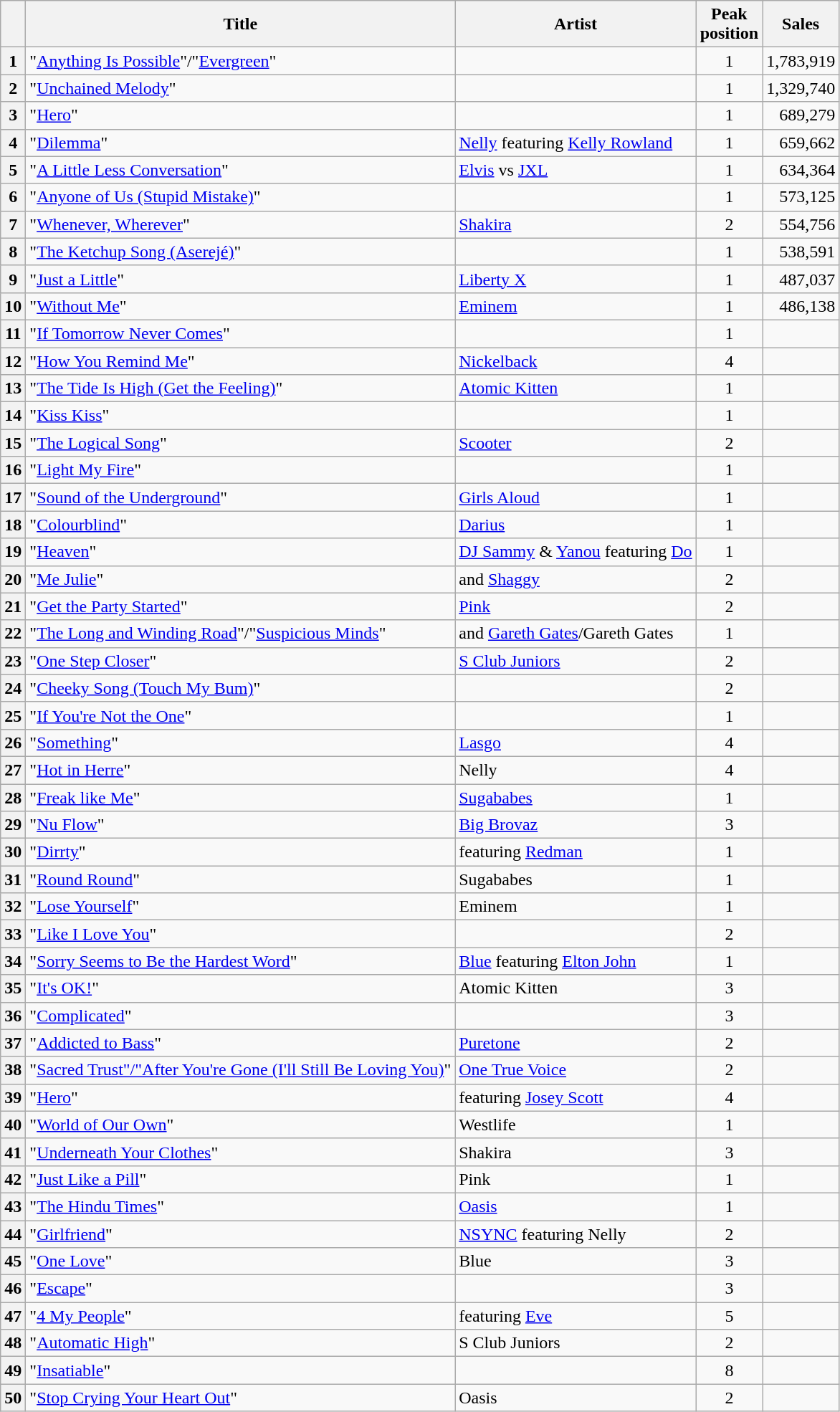<table class="wikitable sortable plainrowheaders">
<tr>
<th scope=col></th>
<th scope=col>Title</th>
<th scope=col>Artist</th>
<th scope=col>Peak<br>position</th>
<th scope=col>Sales</th>
</tr>
<tr>
<th scope=row style="text-align:center;">1</th>
<td>"<a href='#'>Anything Is Possible</a>"/"<a href='#'>Evergreen</a>"</td>
<td></td>
<td align="center">1</td>
<td align="right">1,783,919</td>
</tr>
<tr>
<th scope=row style="text-align:center;">2</th>
<td>"<a href='#'>Unchained Melody</a>"</td>
<td></td>
<td align="center">1</td>
<td align="right">1,329,740</td>
</tr>
<tr>
<th scope=row style="text-align:center;">3</th>
<td>"<a href='#'>Hero</a>"</td>
<td></td>
<td align="center">1</td>
<td align="right">689,279</td>
</tr>
<tr>
<th scope=row style="text-align:center;">4</th>
<td>"<a href='#'>Dilemma</a>"</td>
<td><a href='#'>Nelly</a> featuring <a href='#'>Kelly Rowland</a></td>
<td align="center">1</td>
<td align="right">659,662</td>
</tr>
<tr>
<th scope=row style="text-align:center;">5</th>
<td>"<a href='#'>A Little Less Conversation</a>"</td>
<td><a href='#'>Elvis</a> vs <a href='#'>JXL</a></td>
<td align="center">1</td>
<td align="right">634,364</td>
</tr>
<tr>
<th scope=row style="text-align:center;">6</th>
<td>"<a href='#'>Anyone of Us (Stupid Mistake)</a>"</td>
<td></td>
<td align="center">1</td>
<td align="right">573,125</td>
</tr>
<tr>
<th scope=row style="text-align:center;">7</th>
<td>"<a href='#'>Whenever, Wherever</a>"</td>
<td><a href='#'>Shakira</a></td>
<td align="center">2</td>
<td align="right">554,756</td>
</tr>
<tr>
<th scope=row style="text-align:center;">8</th>
<td>"<a href='#'>The Ketchup Song (Aserejé)</a>"</td>
<td></td>
<td align="center">1</td>
<td align="right">538,591</td>
</tr>
<tr>
<th scope=row style="text-align:center;">9</th>
<td>"<a href='#'>Just a Little</a>"</td>
<td><a href='#'>Liberty X</a></td>
<td align="center">1</td>
<td align="right">487,037</td>
</tr>
<tr>
<th scope=row style="text-align:center;">10</th>
<td>"<a href='#'>Without Me</a>"</td>
<td><a href='#'>Eminem</a></td>
<td align="center">1</td>
<td align="right">486,138</td>
</tr>
<tr>
<th scope=row style="text-align:center;">11</th>
<td>"<a href='#'>If Tomorrow Never Comes</a>"</td>
<td></td>
<td align="center">1</td>
<td></td>
</tr>
<tr>
<th scope=row style="text-align:center;">12</th>
<td>"<a href='#'>How You Remind Me</a>"</td>
<td><a href='#'>Nickelback</a></td>
<td align="center">4</td>
<td></td>
</tr>
<tr>
<th scope=row style="text-align:center;">13</th>
<td>"<a href='#'>The Tide Is High (Get the Feeling)</a>"</td>
<td><a href='#'>Atomic Kitten</a></td>
<td align="center">1</td>
<td></td>
</tr>
<tr>
<th scope=row style="text-align:center;">14</th>
<td>"<a href='#'>Kiss Kiss</a>"</td>
<td></td>
<td align="center">1</td>
<td></td>
</tr>
<tr>
<th scope=row style="text-align:center;">15</th>
<td>"<a href='#'>The Logical Song</a>"</td>
<td><a href='#'>Scooter</a></td>
<td align="center">2</td>
<td></td>
</tr>
<tr>
<th scope=row style="text-align:center;">16</th>
<td>"<a href='#'>Light My Fire</a>"</td>
<td></td>
<td align="center">1</td>
<td></td>
</tr>
<tr>
<th scope=row style="text-align:center;">17</th>
<td>"<a href='#'>Sound of the Underground</a>"</td>
<td><a href='#'>Girls Aloud</a></td>
<td align="center">1</td>
<td></td>
</tr>
<tr>
<th scope=row style="text-align:center;">18</th>
<td>"<a href='#'>Colourblind</a>"</td>
<td><a href='#'>Darius</a></td>
<td align="center">1</td>
<td></td>
</tr>
<tr>
<th scope=row style="text-align:center;">19</th>
<td>"<a href='#'>Heaven</a>"</td>
<td><a href='#'>DJ Sammy</a> & <a href='#'>Yanou</a> featuring <a href='#'>Do</a></td>
<td align="center">1</td>
<td></td>
</tr>
<tr>
<th scope=row style="text-align:center;">20</th>
<td>"<a href='#'>Me Julie</a>"</td>
<td> and <a href='#'>Shaggy</a></td>
<td align="center">2</td>
<td></td>
</tr>
<tr>
<th scope=row style="text-align:center;">21</th>
<td>"<a href='#'>Get the Party Started</a>"</td>
<td><a href='#'>Pink</a></td>
<td align="center">2</td>
<td></td>
</tr>
<tr>
<th scope=row style="text-align:center;">22</th>
<td>"<a href='#'>The Long and Winding Road</a>"/"<a href='#'>Suspicious Minds</a>"</td>
<td> and <a href='#'>Gareth Gates</a>/Gareth Gates</td>
<td align="center">1</td>
<td></td>
</tr>
<tr>
<th scope=row style="text-align:center;">23</th>
<td>"<a href='#'>One Step Closer</a>"</td>
<td><a href='#'>S Club Juniors</a></td>
<td align="center">2</td>
<td></td>
</tr>
<tr>
<th scope=row style="text-align:center;">24</th>
<td>"<a href='#'>Cheeky Song (Touch My Bum)</a>"</td>
<td></td>
<td align="center">2</td>
<td></td>
</tr>
<tr>
<th scope=row style="text-align:center;">25</th>
<td>"<a href='#'>If You're Not the One</a>"</td>
<td></td>
<td align="center">1</td>
<td></td>
</tr>
<tr>
<th scope=row style="text-align:center;">26</th>
<td>"<a href='#'>Something</a>"</td>
<td><a href='#'>Lasgo</a></td>
<td align="center">4</td>
<td></td>
</tr>
<tr>
<th scope=row style="text-align:center;">27</th>
<td>"<a href='#'>Hot in Herre</a>"</td>
<td>Nelly</td>
<td align="center">4</td>
<td></td>
</tr>
<tr>
<th scope=row style="text-align:center;">28</th>
<td>"<a href='#'>Freak like Me</a>"</td>
<td><a href='#'>Sugababes</a></td>
<td align="center">1</td>
<td></td>
</tr>
<tr>
<th scope=row style="text-align:center;">29</th>
<td>"<a href='#'>Nu Flow</a>"</td>
<td><a href='#'>Big Brovaz</a></td>
<td align="center">3</td>
<td></td>
</tr>
<tr>
<th scope=row style="text-align:center;">30</th>
<td>"<a href='#'>Dirrty</a>"</td>
<td> featuring <a href='#'>Redman</a></td>
<td align="center">1</td>
<td></td>
</tr>
<tr>
<th scope=row style="text-align:center;">31</th>
<td>"<a href='#'>Round Round</a>"</td>
<td>Sugababes</td>
<td align="center">1</td>
<td></td>
</tr>
<tr>
<th scope=row style="text-align:center;">32</th>
<td>"<a href='#'>Lose Yourself</a>"</td>
<td>Eminem</td>
<td align="center">1</td>
<td></td>
</tr>
<tr>
<th scope=row style="text-align:center;">33</th>
<td>"<a href='#'>Like I Love You</a>"</td>
<td></td>
<td align="center">2</td>
<td></td>
</tr>
<tr>
<th scope=row style="text-align:center;">34</th>
<td>"<a href='#'>Sorry Seems to Be the Hardest Word</a>"</td>
<td><a href='#'>Blue</a> featuring <a href='#'>Elton John</a></td>
<td align="center">1</td>
<td></td>
</tr>
<tr>
<th scope=row style="text-align:center;">35</th>
<td>"<a href='#'>It's OK!</a>"</td>
<td>Atomic Kitten</td>
<td align="center">3</td>
<td></td>
</tr>
<tr>
<th scope=row style="text-align:center;">36</th>
<td>"<a href='#'>Complicated</a>"</td>
<td></td>
<td align="center">3</td>
<td></td>
</tr>
<tr>
<th scope=row style="text-align:center;">37</th>
<td>"<a href='#'>Addicted to Bass</a>"</td>
<td><a href='#'>Puretone</a></td>
<td align="center">2</td>
<td></td>
</tr>
<tr>
<th scope=row style="text-align:center;">38</th>
<td>"<a href='#'>Sacred Trust"/"After You're Gone (I'll Still Be Loving You)</a>"</td>
<td><a href='#'>One True Voice</a></td>
<td align="center">2</td>
<td></td>
</tr>
<tr>
<th scope=row style="text-align:center;">39</th>
<td>"<a href='#'>Hero</a>"</td>
<td> featuring <a href='#'>Josey Scott</a></td>
<td align="center">4</td>
<td></td>
</tr>
<tr>
<th scope=row style="text-align:center;">40</th>
<td>"<a href='#'>World of Our Own</a>"</td>
<td>Westlife</td>
<td align="center">1</td>
<td></td>
</tr>
<tr>
<th scope=row style="text-align:center;">41</th>
<td>"<a href='#'>Underneath Your Clothes</a>"</td>
<td>Shakira</td>
<td align="center">3</td>
<td></td>
</tr>
<tr>
<th scope=row style="text-align:center;">42</th>
<td>"<a href='#'>Just Like a Pill</a>"</td>
<td>Pink</td>
<td align="center">1</td>
<td></td>
</tr>
<tr>
<th scope=row style="text-align:center;">43</th>
<td>"<a href='#'>The Hindu Times</a>"</td>
<td><a href='#'>Oasis</a></td>
<td align="center">1</td>
<td></td>
</tr>
<tr>
<th scope=row style="text-align:center;">44</th>
<td>"<a href='#'>Girlfriend</a>"</td>
<td><a href='#'>NSYNC</a> featuring Nelly</td>
<td align="center">2</td>
<td></td>
</tr>
<tr>
<th scope=row style="text-align:center;">45</th>
<td>"<a href='#'>One Love</a>"</td>
<td>Blue</td>
<td align="center">3</td>
<td></td>
</tr>
<tr>
<th scope=row style="text-align:center;">46</th>
<td>"<a href='#'>Escape</a>"</td>
<td></td>
<td align="center">3</td>
<td></td>
</tr>
<tr>
<th scope=row style="text-align:center;">47</th>
<td>"<a href='#'>4 My People</a>"</td>
<td> featuring <a href='#'>Eve</a></td>
<td align="center">5</td>
<td></td>
</tr>
<tr>
<th scope=row style="text-align:center;">48</th>
<td>"<a href='#'>Automatic High</a>"</td>
<td>S Club Juniors</td>
<td align="center">2</td>
<td></td>
</tr>
<tr>
<th scope=row style="text-align:center;">49</th>
<td>"<a href='#'>Insatiable</a>"</td>
<td></td>
<td align="center">8</td>
<td></td>
</tr>
<tr>
<th scope=row style="text-align:center;">50</th>
<td>"<a href='#'>Stop Crying Your Heart Out</a>"</td>
<td>Oasis</td>
<td align="center">2</td>
<td></td>
</tr>
</table>
